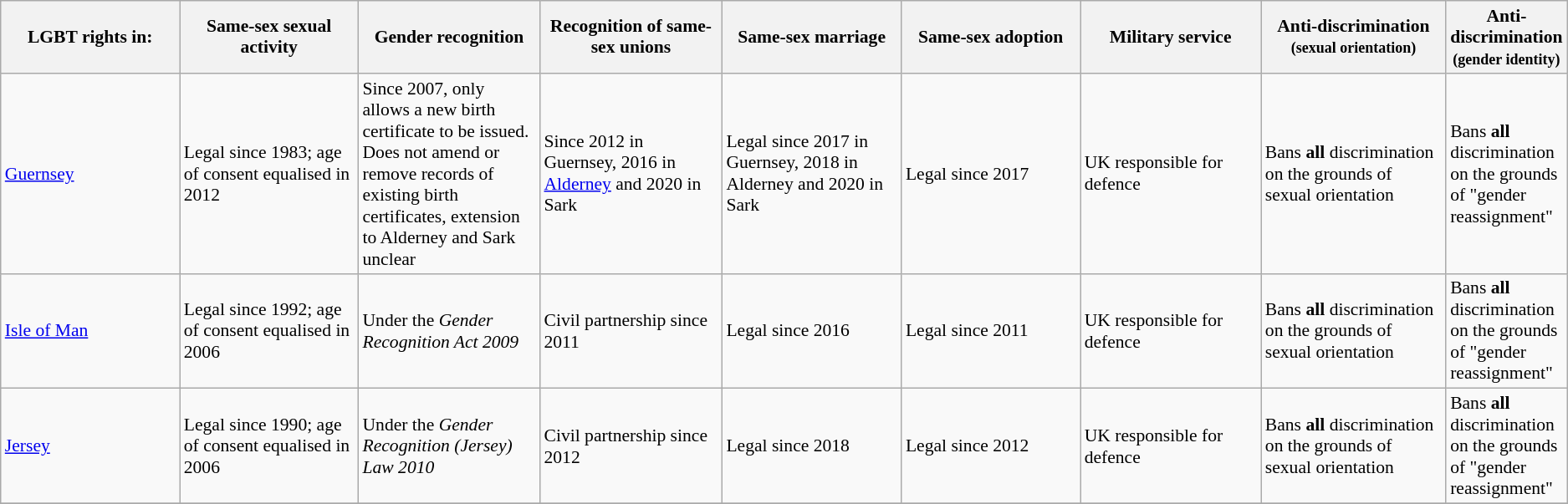<table class="wikitable" style="font-size: 90%;">
<tr>
<th width="12.5%">LGBT rights in:</th>
<th width="12.5%">Same-sex sexual activity</th>
<th width="12.5%">Gender recognition</th>
<th width="12.5%">Recognition of same-sex unions</th>
<th width="12.5%">Same-sex marriage</th>
<th width="12.5%">Same-sex adoption</th>
<th width="12.5%">Military service</th>
<th width="12.5%">Anti-discrimination <small>(sexual orientation)</small></th>
<th width="12.5%">Anti-discrimination <small>(gender identity)</small></th>
</tr>
<tr>
<td> <a href='#'>Guernsey</a></td>
<td> Legal since 1983; age of consent equalised in 2012</td>
<td> Since 2007, only allows a new birth certificate to be issued. Does not amend or remove records of existing birth certificates, extension to Alderney and Sark unclear</td>
<td> Since 2012 in Guernsey, 2016 in <a href='#'>Alderney</a> and 2020 in Sark</td>
<td> Legal since 2017 in Guernsey, 2018 in Alderney and 2020 in Sark</td>
<td> Legal since 2017</td>
<td> UK responsible for defence</td>
<td> Bans <strong>all</strong> discrimination on the grounds of sexual orientation</td>
<td> Bans <strong>all</strong> discrimination on the grounds of "gender reassignment"</td>
</tr>
<tr>
<td> <a href='#'>Isle of Man</a></td>
<td> Legal since 1992; age of consent equalised in 2006</td>
<td> Under the <em>Gender Recognition Act 2009</em></td>
<td> Civil partnership since 2011</td>
<td> Legal since 2016</td>
<td> Legal since 2011</td>
<td> UK responsible for defence</td>
<td> Bans <strong>all</strong> discrimination on the grounds of sexual orientation</td>
<td> Bans <strong>all</strong> discrimination on the grounds of "gender reassignment"</td>
</tr>
<tr>
<td> <a href='#'>Jersey</a></td>
<td> Legal since 1990; age of consent equalised in 2006</td>
<td> Under the <em>Gender Recognition (Jersey) Law 2010</em></td>
<td> Civil partnership since 2012</td>
<td> Legal since 2018</td>
<td> Legal since 2012</td>
<td> UK responsible for defence</td>
<td> Bans <strong>all</strong> discrimination on the grounds of sexual orientation</td>
<td> Bans <strong>all</strong> discrimination on the grounds of "gender reassignment"</td>
</tr>
<tr>
</tr>
</table>
